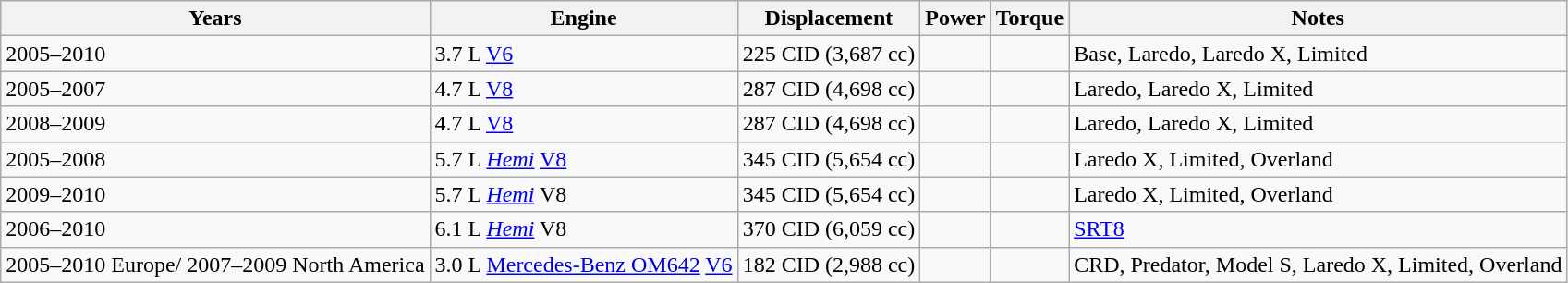<table class="wikitable">
<tr>
<th>Years</th>
<th>Engine</th>
<th>Displacement</th>
<th>Power</th>
<th>Torque</th>
<th>Notes</th>
</tr>
<tr>
<td>2005–2010</td>
<td>3.7 L <a href='#'>V6</a></td>
<td>225 CID (3,687 cc)</td>
<td></td>
<td></td>
<td>Base, Laredo, Laredo X, Limited</td>
</tr>
<tr>
<td>2005–2007</td>
<td>4.7 L <a href='#'>V8</a></td>
<td>287 CID (4,698 cc)</td>
<td></td>
<td></td>
<td>Laredo, Laredo X, Limited</td>
</tr>
<tr>
<td>2008–2009</td>
<td>4.7 L <a href='#'>V8</a></td>
<td>287 CID (4,698 cc)</td>
<td></td>
<td></td>
<td>Laredo, Laredo X, Limited</td>
</tr>
<tr>
<td>2005–2008</td>
<td>5.7 L <em><a href='#'>Hemi</a></em> <a href='#'>V8</a></td>
<td>345 CID (5,654 cc)</td>
<td></td>
<td></td>
<td>Laredo X, Limited, Overland</td>
</tr>
<tr>
<td>2009–2010</td>
<td>5.7 L <em><a href='#'>Hemi</a></em> V8</td>
<td>345 CID (5,654 cc)</td>
<td></td>
<td></td>
<td>Laredo X, Limited, Overland</td>
</tr>
<tr>
<td>2006–2010</td>
<td>6.1 L <em><a href='#'>Hemi</a></em> V8</td>
<td>370 CID (6,059 cc)</td>
<td></td>
<td></td>
<td><a href='#'>SRT8</a></td>
</tr>
<tr>
<td>2005–2010 Europe/ 2007–2009 North America</td>
<td>3.0 L <a href='#'>Mercedes-Benz OM642</a> <a href='#'>V6</a></td>
<td>182 CID (2,988 cc)</td>
<td></td>
<td></td>
<td>CRD, Predator, Model S, Laredo X, Limited, Overland</td>
</tr>
</table>
